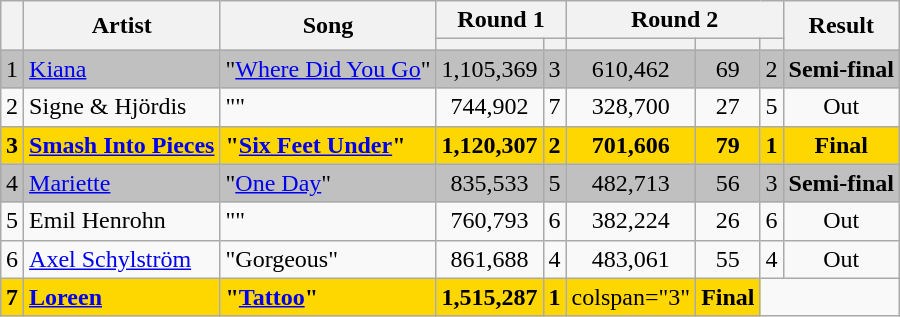<table class="sortable wikitable" style="margin: 1em auto 1em auto; text-align:center;">
<tr>
<th rowspan="2"></th>
<th rowspan="2">Artist</th>
<th rowspan="2">Song</th>
<th colspan="2">Round 1</th>
<th colspan="3">Round 2</th>
<th rowspan="2" class="unsortable">Result</th>
</tr>
<tr>
<th></th>
<th></th>
<th></th>
<th></th>
<th></th>
</tr>
<tr style="background:silver;">
<td>1</td>
<td align="left"><a href='#'>Kiana</a></td>
<td align="left">"<a href='#'>Where Did You Go</a>"</td>
<td>1,105,369</td>
<td>3</td>
<td>610,462</td>
<td>69</td>
<td>2</td>
<td><strong>Semi-final</strong></td>
</tr>
<tr>
<td>2</td>
<td align="left">Signe & Hjördis</td>
<td align="left">""</td>
<td>744,902</td>
<td>7</td>
<td>328,700</td>
<td>27</td>
<td>5</td>
<td>Out</td>
</tr>
<tr style="background:gold;font-weight:bold;">
<td>3</td>
<td align="left"><a href='#'>Smash Into Pieces</a></td>
<td align="left">"<a href='#'>Six Feet Under</a>"</td>
<td>1,120,307</td>
<td>2</td>
<td>701,606</td>
<td>79</td>
<td>1</td>
<td>Final</td>
</tr>
<tr style="background:silver;">
<td>4</td>
<td align="left"><a href='#'>Mariette</a></td>
<td align="left">"<a href='#'>One Day</a>"</td>
<td>835,533</td>
<td>5</td>
<td>482,713</td>
<td>56</td>
<td>3</td>
<td><strong>Semi-final</strong></td>
</tr>
<tr>
<td>5</td>
<td align="left">Emil Henrohn</td>
<td align="left">""</td>
<td>760,793</td>
<td>6</td>
<td>382,224</td>
<td>26</td>
<td>6</td>
<td>Out</td>
</tr>
<tr>
<td>6</td>
<td align="left"><a href='#'>Axel Schylström</a></td>
<td align="left">"Gorgeous"</td>
<td>861,688</td>
<td>4</td>
<td>483,061</td>
<td>55</td>
<td>4</td>
<td>Out</td>
</tr>
<tr style="background:gold;">
<td><strong>7</strong></td>
<td align="left"><strong><a href='#'>Loreen</a></strong></td>
<td align="left"><strong>"<a href='#'>Tattoo</a>"</strong></td>
<td><strong>1,515,287</strong></td>
<td><strong>1</strong></td>
<td>colspan="3" </td>
<td><strong>Final</strong></td>
</tr>
</table>
